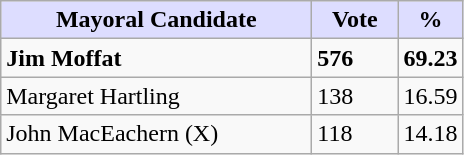<table class="wikitable">
<tr>
<th style="background:#ddf; width:200px;">Mayoral Candidate</th>
<th style="background:#ddf; width:50px;">Vote</th>
<th style="background:#ddf; width:30px;">%</th>
</tr>
<tr>
<td><strong>Jim Moffat</strong> </td>
<td><strong>576</strong></td>
<td><strong>69.23</strong></td>
</tr>
<tr>
<td>Margaret Hartling</td>
<td>138</td>
<td>16.59</td>
</tr>
<tr>
<td>John MacEachern (X)</td>
<td>118</td>
<td>14.18</td>
</tr>
</table>
